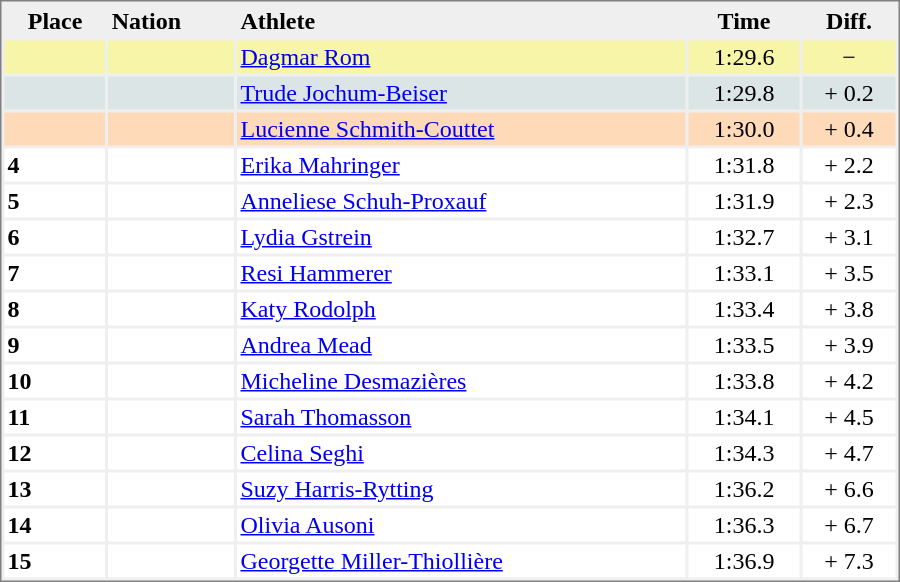<table style="border-style:solid; border-width:1px; border-color:#808080; background-color:#EFEFEF;" cellspacing="2" cellpadding="2" width="600">
<tr bgcolor="#EFEFEF">
<th>Place</th>
<th align="left">Nation</th>
<th align="left">Athlete</th>
<th>Time</th>
<th>Diff.</th>
</tr>
<tr align="left" valign="top" bgcolor="#F7F6A8">
<th></th>
<td></td>
<td align="left"><a href='#'>Dagmar Rom</a></td>
<td align="center">1:29.6</td>
<td align="center">−</td>
</tr>
<tr align="left" valign="top" bgcolor="#DCE5E5">
<th></th>
<td></td>
<td align="left"><a href='#'>Trude Jochum-Beiser</a></td>
<td align="center">1:29.8</td>
<td align="center">+ 0.2</td>
</tr>
<tr align="left" valign="top" bgcolor="#FFDAB9">
<th></th>
<td></td>
<td align="left"><a href='#'>Lucienne Schmith-Couttet</a></td>
<td align="center">1:30.0</td>
<td align="center">+ 0.4</td>
</tr>
<tr align="left" valign="top" bgcolor="#FFFFFF">
<th>4</th>
<td></td>
<td align="left"><a href='#'>Erika Mahringer</a></td>
<td align="center">1:31.8</td>
<td align="center">+ 2.2</td>
</tr>
<tr align="left" valign="top" bgcolor="#FFFFFF">
<th>5</th>
<td></td>
<td align="left"><a href='#'>Anneliese Schuh-Proxauf</a></td>
<td align="center">1:31.9</td>
<td align="center">+ 2.3</td>
</tr>
<tr align="left" valign="top" bgcolor="#FFFFFF">
<th>6</th>
<td></td>
<td align="left"><a href='#'>Lydia Gstrein</a></td>
<td align="center">1:32.7</td>
<td align="center">+ 3.1</td>
</tr>
<tr align="left" valign="top" bgcolor="#FFFFFF">
<th>7</th>
<td></td>
<td align="left"><a href='#'>Resi Hammerer</a></td>
<td align="center">1:33.1</td>
<td align="center">+ 3.5</td>
</tr>
<tr align="left" valign="top" bgcolor="#FFFFFF">
<th>8</th>
<td></td>
<td align="left"><a href='#'>Katy Rodolph</a></td>
<td align="center">1:33.4</td>
<td align="center">+ 3.8</td>
</tr>
<tr align="left" valign="top" bgcolor="#FFFFFF">
<th>9</th>
<td></td>
<td align="left"><a href='#'>Andrea Mead</a></td>
<td align="center">1:33.5</td>
<td align="center">+ 3.9</td>
</tr>
<tr align="left" valign="top" bgcolor="#FFFFFF">
<th>10</th>
<td></td>
<td align="left"><a href='#'>Micheline Desmazières</a></td>
<td align="center">1:33.8</td>
<td align="center">+ 4.2</td>
</tr>
<tr align="left" valign="top" bgcolor="#FFFFFF">
<th>11</th>
<td></td>
<td align="left"><a href='#'>Sarah Thomasson</a></td>
<td align="center">1:34.1</td>
<td align="center">+ 4.5</td>
</tr>
<tr align="left" valign="top" bgcolor="#FFFFFF">
<th>12</th>
<td></td>
<td align="left"><a href='#'>Celina Seghi</a></td>
<td align="center">1:34.3</td>
<td align="center">+ 4.7</td>
</tr>
<tr align="left" valign="top" bgcolor="#FFFFFF">
<th>13</th>
<td></td>
<td align="left"><a href='#'>Suzy Harris-Rytting</a></td>
<td align="center">1:36.2</td>
<td align="center">+ 6.6</td>
</tr>
<tr align="left" valign="top" bgcolor="#FFFFFF">
<th>14</th>
<td></td>
<td align="left"><a href='#'>Olivia Ausoni</a></td>
<td align="center">1:36.3</td>
<td align="center">+ 6.7</td>
</tr>
<tr align="left" valign="top" bgcolor="#FFFFFF">
<th>15</th>
<td></td>
<td align="left"><a href='#'>Georgette Miller-Thiollière</a></td>
<td align="center">1:36.9</td>
<td align="center">+ 7.3</td>
</tr>
</table>
